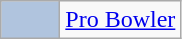<table class="wikitable">
<tr>
<td style="background-color:lightsteelblue; border:1px solid #aaaaaa; width:2em;"></td>
<td><a href='#'>Pro Bowler</a></td>
</tr>
</table>
